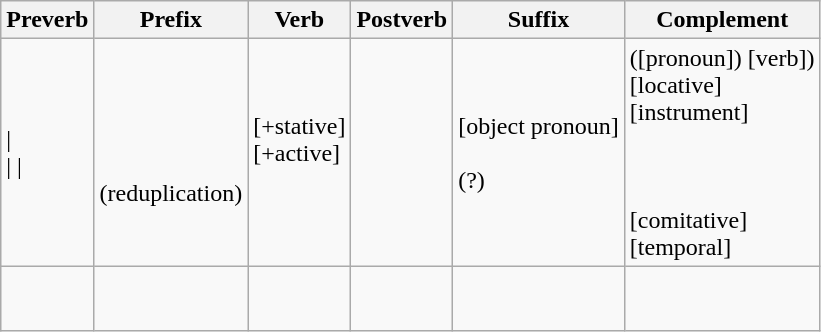<table class="wikitable">
<tr>
<th>Preverb</th>
<th>Prefix</th>
<th>Verb</th>
<th>Postverb</th>
<th>Suffix</th>
<th>Complement</th>
</tr>
<tr>
<td> | <br>            |  | </td>
<td><br><br><br>(reduplication)</td>
<td>[+stative]<br>[+active]<br><br></td>
<td><br><br></td>
<td>[object pronoun]<br><br>(?)</td>
<td>([pronoun])  [verb])<br>[locative]<br>[instrument]<br><br><br><br>[comitative]<br>[temporal]</td>
</tr>
<tr>
<td><br><br></td>
<td></td>
<td></td>
<td></td>
<td></td>
<td></td>
</tr>
</table>
